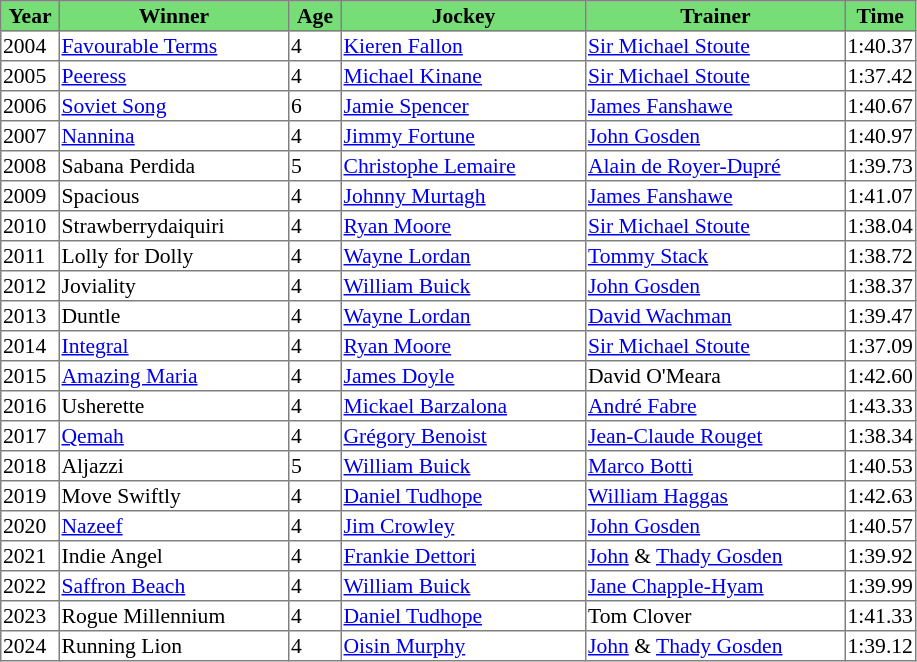<table class = "sortable" | border="1" style="border-collapse: collapse; font-size:90%">
<tr bgcolor="#77dd77" align="center">
<th width="36px"><strong>Year</strong><br></th>
<th width="150px"><strong>Winner</strong><br></th>
<th width="32px"><strong>Age</strong><br></th>
<th width="160px"><strong>Jockey</strong><br></th>
<th width="170px"><strong>Trainer</strong><br></th>
<th><strong>Time</strong><br></th>
</tr>
<tr>
<td>2004</td>
<td><a href='#'>Favourable Terms</a></td>
<td>4</td>
<td><a href='#'>Kieren Fallon</a></td>
<td><a href='#'>Sir Michael Stoute</a></td>
<td>1:40.37</td>
</tr>
<tr>
<td>2005</td>
<td><a href='#'>Peeress</a> </td>
<td>4</td>
<td><a href='#'>Michael Kinane</a></td>
<td><a href='#'>Sir Michael Stoute</a></td>
<td>1:37.42</td>
</tr>
<tr>
<td>2006</td>
<td><a href='#'>Soviet Song</a></td>
<td>6</td>
<td><a href='#'>Jamie Spencer</a></td>
<td><a href='#'>James Fanshawe</a></td>
<td>1:40.67</td>
</tr>
<tr>
<td>2007</td>
<td><a href='#'>Nannina</a></td>
<td>4</td>
<td><a href='#'>Jimmy Fortune</a></td>
<td><a href='#'>John Gosden</a></td>
<td>1:40.97</td>
</tr>
<tr>
<td>2008</td>
<td>Sabana Perdida</td>
<td>5</td>
<td><a href='#'>Christophe Lemaire</a></td>
<td><a href='#'>Alain de Royer-Dupré</a></td>
<td>1:39.73</td>
</tr>
<tr>
<td>2009</td>
<td>Spacious</td>
<td>4</td>
<td><a href='#'>Johnny Murtagh</a></td>
<td><a href='#'>James Fanshawe</a></td>
<td>1:41.07</td>
</tr>
<tr>
<td>2010</td>
<td>Strawberrydaiquiri</td>
<td>4</td>
<td><a href='#'>Ryan Moore</a></td>
<td><a href='#'>Sir Michael Stoute</a></td>
<td>1:38.04</td>
</tr>
<tr>
<td>2011</td>
<td>Lolly for Dolly</td>
<td>4</td>
<td><a href='#'>Wayne Lordan</a></td>
<td><a href='#'>Tommy Stack</a></td>
<td>1:38.72</td>
</tr>
<tr>
<td>2012</td>
<td>Joviality</td>
<td>4</td>
<td><a href='#'>William Buick</a></td>
<td><a href='#'>John Gosden</a></td>
<td>1:38.37</td>
</tr>
<tr>
<td>2013</td>
<td>Duntle</td>
<td>4</td>
<td><a href='#'>Wayne Lordan</a></td>
<td><a href='#'>David Wachman</a></td>
<td>1:39.47</td>
</tr>
<tr>
<td>2014</td>
<td><a href='#'>Integral</a></td>
<td>4</td>
<td><a href='#'>Ryan Moore</a></td>
<td><a href='#'>Sir Michael Stoute</a></td>
<td>1:37.09</td>
</tr>
<tr>
<td>2015</td>
<td><a href='#'>Amazing Maria</a></td>
<td>4</td>
<td><a href='#'>James Doyle</a></td>
<td>David O'Meara</td>
<td>1:42.60</td>
</tr>
<tr>
<td>2016</td>
<td>Usherette</td>
<td>4</td>
<td><a href='#'>Mickael Barzalona</a></td>
<td><a href='#'>André Fabre</a></td>
<td>1:43.33</td>
</tr>
<tr>
<td>2017</td>
<td><a href='#'>Qemah</a></td>
<td>4</td>
<td><a href='#'>Grégory Benoist</a></td>
<td><a href='#'>Jean-Claude Rouget</a></td>
<td>1:38.34</td>
</tr>
<tr>
<td>2018</td>
<td>Aljazzi</td>
<td>5</td>
<td><a href='#'>William Buick</a></td>
<td><a href='#'>Marco Botti</a></td>
<td>1:40.53</td>
</tr>
<tr>
<td>2019</td>
<td>Move Swiftly</td>
<td>4</td>
<td><a href='#'>Daniel Tudhope</a></td>
<td><a href='#'>William Haggas</a></td>
<td>1:42.63</td>
</tr>
<tr>
<td>2020</td>
<td><a href='#'>Nazeef</a></td>
<td>4</td>
<td><a href='#'>Jim Crowley</a></td>
<td><a href='#'>John Gosden</a></td>
<td>1:40.57</td>
</tr>
<tr>
<td>2021</td>
<td>Indie Angel</td>
<td>4</td>
<td><a href='#'>Frankie Dettori</a></td>
<td><a href='#'>John</a> & <a href='#'>Thady Gosden</a></td>
<td>1:39.92</td>
</tr>
<tr>
<td>2022</td>
<td><a href='#'>Saffron Beach</a></td>
<td>4</td>
<td><a href='#'>William Buick</a></td>
<td><a href='#'>Jane Chapple-Hyam</a></td>
<td>1:39.99</td>
</tr>
<tr>
<td>2023</td>
<td>Rogue Millennium</td>
<td>4</td>
<td><a href='#'>Daniel Tudhope</a></td>
<td>Tom Clover</td>
<td>1:41.33</td>
</tr>
<tr>
<td>2024</td>
<td>Running Lion</td>
<td>4</td>
<td><a href='#'>Oisin Murphy</a></td>
<td><a href='#'>John</a> & <a href='#'>Thady Gosden</a></td>
<td>1:39.12</td>
</tr>
</table>
